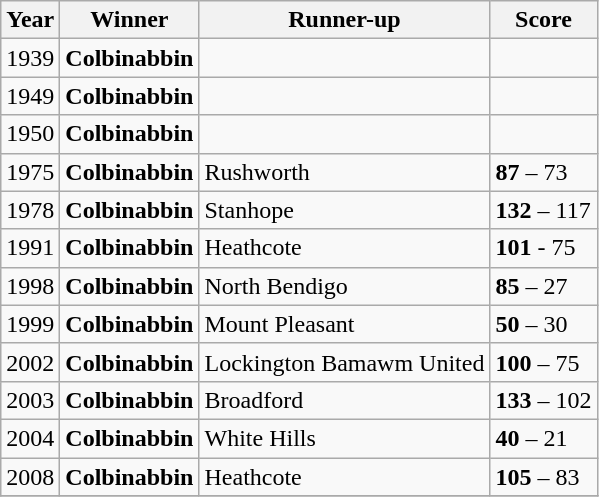<table class="wikitable">
<tr>
<th>Year</th>
<th>Winner</th>
<th>Runner-up</th>
<th>Score</th>
</tr>
<tr>
<td>1939</td>
<td><strong>Colbinabbin</strong></td>
<td></td>
<td></td>
</tr>
<tr>
<td>1949</td>
<td><strong>Colbinabbin</strong></td>
<td></td>
<td></td>
</tr>
<tr>
<td>1950</td>
<td><strong>Colbinabbin</strong></td>
<td></td>
<td></td>
</tr>
<tr>
<td>1975</td>
<td><strong>Colbinabbin</strong></td>
<td>Rushworth</td>
<td><strong>87</strong> – 73</td>
</tr>
<tr>
<td>1978</td>
<td><strong>Colbinabbin</strong></td>
<td>Stanhope</td>
<td><strong>132</strong> – 117</td>
</tr>
<tr>
<td>1991</td>
<td><strong>Colbinabbin</strong></td>
<td>Heathcote</td>
<td><strong>101</strong> - 75</td>
</tr>
<tr>
<td>1998</td>
<td><strong>Colbinabbin</strong></td>
<td>North Bendigo</td>
<td><strong>85</strong> – 27</td>
</tr>
<tr>
<td>1999</td>
<td><strong>Colbinabbin</strong></td>
<td>Mount Pleasant</td>
<td><strong>50</strong> – 30</td>
</tr>
<tr>
<td>2002</td>
<td><strong>Colbinabbin</strong></td>
<td>Lockington Bamawm United</td>
<td><strong>100</strong> – 75</td>
</tr>
<tr>
<td>2003</td>
<td><strong>Colbinabbin</strong></td>
<td>Broadford</td>
<td><strong>133</strong> – 102</td>
</tr>
<tr>
<td>2004</td>
<td><strong>Colbinabbin</strong></td>
<td>White Hills</td>
<td><strong>40</strong> – 21</td>
</tr>
<tr>
<td>2008</td>
<td><strong>Colbinabbin</strong></td>
<td>Heathcote</td>
<td><strong>105</strong> – 83</td>
</tr>
<tr>
</tr>
</table>
